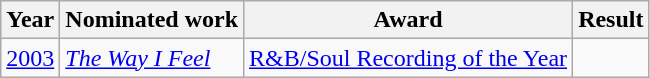<table class="wikitable">
<tr>
<th>Year</th>
<th>Nominated work</th>
<th>Award</th>
<th>Result</th>
</tr>
<tr>
<td align=center><a href='#'>2003</a></td>
<td><em><a href='#'>The Way I Feel</a></em></td>
<td><a href='#'>R&B/Soul Recording of the Year</a></td>
<td></td>
</tr>
</table>
